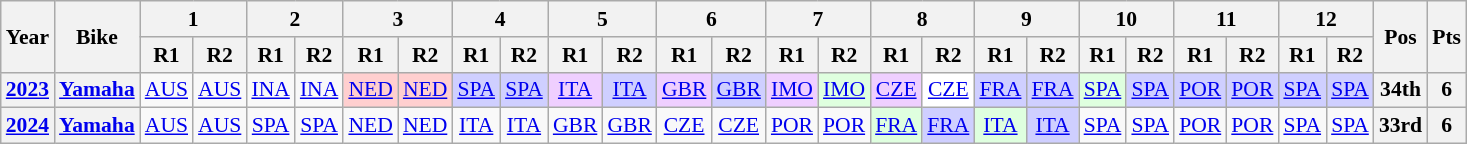<table class="wikitable" style="text-align:center; font-size:90%">
<tr>
<th valign="middle" rowspan=2>Year</th>
<th valign="middle" rowspan=2>Bike</th>
<th colspan=2>1</th>
<th colspan=2>2</th>
<th colspan=2>3</th>
<th colspan=2>4</th>
<th colspan=2>5</th>
<th colspan=2>6</th>
<th colspan=2>7</th>
<th colspan=2>8</th>
<th colspan=2>9</th>
<th colspan=2>10</th>
<th colspan=2>11</th>
<th colspan=2>12</th>
<th rowspan=2>Pos</th>
<th rowspan=2>Pts</th>
</tr>
<tr>
<th>R1</th>
<th>R2</th>
<th>R1</th>
<th>R2</th>
<th>R1</th>
<th>R2</th>
<th>R1</th>
<th>R2</th>
<th>R1</th>
<th>R2</th>
<th>R1</th>
<th>R2</th>
<th>R1</th>
<th>R2</th>
<th>R1</th>
<th>R2</th>
<th>R1</th>
<th>R2</th>
<th>R1</th>
<th>R2</th>
<th>R1</th>
<th>R2</th>
<th>R1</th>
<th>R2</th>
</tr>
<tr>
<th><a href='#'>2023</a></th>
<th><a href='#'>Yamaha</a></th>
<td><a href='#'>AUS</a></td>
<td><a href='#'>AUS</a></td>
<td><a href='#'>INA</a></td>
<td><a href='#'>INA</a></td>
<td style="background:#ffcfcf;"><a href='#'>NED</a><br></td>
<td style="background:#ffcfcf;"><a href='#'>NED</a><br></td>
<td style="background:#cfcfff;"><a href='#'>SPA</a><br></td>
<td style="background:#cfcfff;"><a href='#'>SPA</a><br></td>
<td style="background:#efcfff;"><a href='#'>ITA</a><br></td>
<td style="background:#cfcfff;"><a href='#'>ITA</a><br></td>
<td style="background:#efcfff;"><a href='#'>GBR</a><br></td>
<td style="background:#cfcfff;"><a href='#'>GBR</a><br></td>
<td style="background:#efcfff;"><a href='#'>IMO</a><br></td>
<td style="background:#dfffdf;"><a href='#'>IMO</a><br></td>
<td style="background:#efcfff;"><a href='#'>CZE</a><br></td>
<td style="background:#ffffff;"><a href='#'>CZE</a><br></td>
<td style="background:#cfcfff;"><a href='#'>FRA</a><br></td>
<td style="background:#cfcfff;"><a href='#'>FRA</a><br></td>
<td style="background:#dfffdf;"><a href='#'>SPA</a><br></td>
<td style="background:#cfcfff;"><a href='#'>SPA</a><br></td>
<td style="background:#cfcfff;"><a href='#'>POR</a><br></td>
<td style="background:#cfcfff;"><a href='#'>POR</a><br></td>
<td style="background:#cfcfff;"><a href='#'>SPA</a><br></td>
<td style="background:#cfcfff;"><a href='#'>SPA</a><br></td>
<th>34th</th>
<th>6</th>
</tr>
<tr>
<th><a href='#'>2024</a></th>
<th><a href='#'>Yamaha</a></th>
<td><a href='#'>AUS</a></td>
<td><a href='#'>AUS</a></td>
<td><a href='#'>SPA</a></td>
<td><a href='#'>SPA</a></td>
<td><a href='#'>NED</a></td>
<td><a href='#'>NED</a></td>
<td><a href='#'>ITA</a></td>
<td><a href='#'>ITA</a></td>
<td><a href='#'>GBR</a></td>
<td><a href='#'>GBR</a></td>
<td><a href='#'>CZE</a></td>
<td><a href='#'>CZE</a></td>
<td><a href='#'>POR</a></td>
<td><a href='#'>POR</a></td>
<td style="background:#DFFFDF;"><a href='#'>FRA</a><br></td>
<td style="background:#CFCFFF;"><a href='#'>FRA</a><br></td>
<td style="background:#DFFFDF;"><a href='#'>ITA</a><br></td>
<td style="background:#CFCFFF;"><a href='#'>ITA</a><br></td>
<td><a href='#'>SPA</a></td>
<td><a href='#'>SPA</a></td>
<td><a href='#'>POR</a></td>
<td><a href='#'>POR</a></td>
<td><a href='#'>SPA</a></td>
<td><a href='#'>SPA</a></td>
<th>33rd</th>
<th>6</th>
</tr>
</table>
